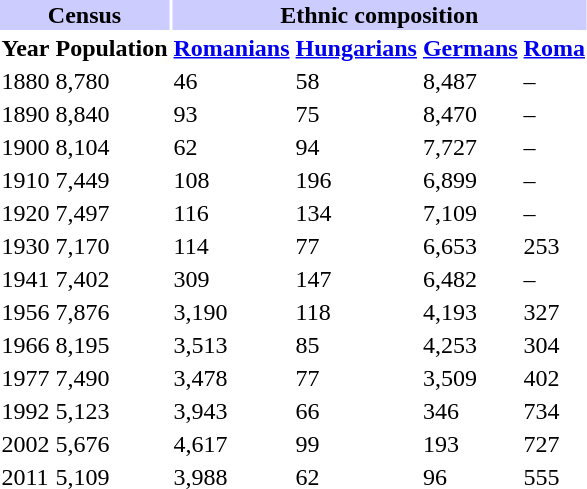<table class="toccolours">
<tr>
<th align="center" colspan="2" style="background:#ccccff;">Census</th>
<th align="center" colspan="4" style="background:#ccccff;">Ethnic composition</th>
</tr>
<tr>
<th>Year</th>
<th>Population</th>
<th><a href='#'>Romanians</a></th>
<th><a href='#'>Hungarians</a></th>
<th><a href='#'>Germans</a></th>
<th><a href='#'>Roma</a></th>
</tr>
<tr>
<td>1880</td>
<td>8,780</td>
<td>46</td>
<td>58</td>
<td>8,487</td>
<td>–</td>
</tr>
<tr>
<td>1890</td>
<td>8,840</td>
<td>93</td>
<td>75</td>
<td>8,470</td>
<td>–</td>
</tr>
<tr>
<td>1900</td>
<td>8,104</td>
<td>62</td>
<td>94</td>
<td>7,727</td>
<td>–</td>
</tr>
<tr>
<td>1910</td>
<td>7,449</td>
<td>108</td>
<td>196</td>
<td>6,899</td>
<td>–</td>
</tr>
<tr>
<td>1920</td>
<td>7,497</td>
<td>116</td>
<td>134</td>
<td>7,109</td>
<td>–</td>
</tr>
<tr>
<td>1930</td>
<td>7,170</td>
<td>114</td>
<td>77</td>
<td>6,653</td>
<td>253</td>
</tr>
<tr>
<td>1941</td>
<td>7,402</td>
<td>309</td>
<td>147</td>
<td>6,482</td>
<td>–</td>
</tr>
<tr>
<td>1956</td>
<td>7,876</td>
<td>3,190</td>
<td>118</td>
<td>4,193</td>
<td>327</td>
</tr>
<tr>
<td>1966</td>
<td>8,195</td>
<td>3,513</td>
<td>85</td>
<td>4,253</td>
<td>304</td>
</tr>
<tr>
<td>1977</td>
<td>7,490</td>
<td>3,478</td>
<td>77</td>
<td>3,509</td>
<td>402</td>
</tr>
<tr>
<td>1992</td>
<td>5,123</td>
<td>3,943</td>
<td>66</td>
<td>346</td>
<td>734</td>
</tr>
<tr>
<td>2002</td>
<td>5,676</td>
<td>4,617</td>
<td>99</td>
<td>193</td>
<td>727</td>
</tr>
<tr>
<td>2011</td>
<td>5,109</td>
<td>3,988</td>
<td>62</td>
<td>96</td>
<td>555</td>
</tr>
</table>
